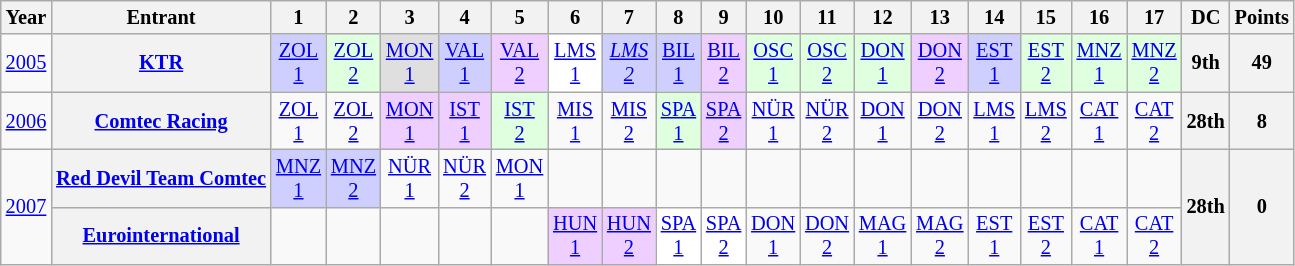<table class="wikitable" style="text-align:center; font-size:85%">
<tr>
<th>Year</th>
<th>Entrant</th>
<th>1</th>
<th>2</th>
<th>3</th>
<th>4</th>
<th>5</th>
<th>6</th>
<th>7</th>
<th>8</th>
<th>9</th>
<th>10</th>
<th>11</th>
<th>12</th>
<th>13</th>
<th>14</th>
<th>15</th>
<th>16</th>
<th>17</th>
<th>DC</th>
<th>Points</th>
</tr>
<tr>
<td><a href='#'>2005</a></td>
<th><a href='#'>KTR</a></th>
<td style="background:#CFCFFF;"><a href='#'>ZOL<br>1</a><br></td>
<td style="background:#DFFFDF;"><a href='#'>ZOL<br>2</a><br></td>
<td style="background:#DFDFDF;"><a href='#'>MON<br>1</a><br></td>
<td style="background:#CFCFFF;"><a href='#'>VAL<br>1</a><br></td>
<td style="background:#EFCFFF;"><a href='#'>VAL<br>2</a><br></td>
<td style="background:#FFFFFF;"><a href='#'>LMS<br>1</a><br></td>
<td style="background:#CFCFFF;"><em><a href='#'>LMS<br>2</a></em><br></td>
<td style="background:#CFCFFF;"><a href='#'>BIL<br>1</a><br></td>
<td style="background:#EFCFFF;"><a href='#'>BIL<br>2</a><br></td>
<td style="background:#DFFFDF;"><a href='#'>OSC<br>1</a><br></td>
<td style="background:#DFFFDF;"><a href='#'>OSC<br>2</a><br></td>
<td style="background:#DFFFDF;"><a href='#'>DON<br>1</a><br></td>
<td style="background:#EFCFFF;"><a href='#'>DON<br>2</a><br></td>
<td style="background:#CFCFFF;"><a href='#'>EST<br>1</a><br></td>
<td style="background:#DFFFDF;"><a href='#'>EST<br>2</a><br></td>
<td style="background:#DFFFDF;"><a href='#'>MNZ<br>1</a><br></td>
<td style="background:#DFFFDF;"><a href='#'>MNZ<br>2</a><br></td>
<th>9th</th>
<th>49</th>
</tr>
<tr>
<td><a href='#'>2006</a></td>
<th nowrap><a href='#'>Comtec Racing</a></th>
<td><a href='#'>ZOL<br>1</a></td>
<td><a href='#'>ZOL<br>2</a></td>
<td style="background:#EFCFFF;"><a href='#'>MON<br>1</a><br></td>
<td style="background:#EFCFFF;"><a href='#'>IST<br>1</a><br></td>
<td style="background:#DFFFDF;"><a href='#'>IST<br>2</a><br></td>
<td><a href='#'>MIS<br>1</a></td>
<td><a href='#'>MIS<br>2</a></td>
<td style="background:#DFFFDF;"><a href='#'>SPA<br>1</a><br></td>
<td style="background:#EFCFFF;"><a href='#'>SPA<br>2</a><br></td>
<td><a href='#'>NÜR<br>1</a></td>
<td><a href='#'>NÜR<br>2</a></td>
<td><a href='#'>DON<br>1</a></td>
<td><a href='#'>DON<br>2</a></td>
<td><a href='#'>LMS<br>1</a></td>
<td><a href='#'>LMS<br>2</a></td>
<td><a href='#'>CAT<br>1</a></td>
<td><a href='#'>CAT<br>2</a></td>
<th>28th</th>
<th>8</th>
</tr>
<tr>
<td rowspan=2><a href='#'>2007</a></td>
<th nowrap><a href='#'>Red Devil Team Comtec</a></th>
<td style="background:#CFCFFF;"><a href='#'>MNZ<br>1</a><br></td>
<td style="background:#CFCFFF;"><a href='#'>MNZ<br>2</a><br></td>
<td><a href='#'>NÜR<br>1</a></td>
<td><a href='#'>NÜR<br>2</a></td>
<td><a href='#'>MON<br>1</a></td>
<td></td>
<td></td>
<td></td>
<td></td>
<td></td>
<td></td>
<td></td>
<td></td>
<td></td>
<td></td>
<td></td>
<td></td>
<th rowspan=2>28th</th>
<th rowspan=2>0</th>
</tr>
<tr>
<th><a href='#'>Eurointernational</a></th>
<td></td>
<td></td>
<td></td>
<td></td>
<td></td>
<td style="background:#EFCFFF;"><a href='#'>HUN<br>1</a><br></td>
<td style="background:#EFCFFF;"><a href='#'>HUN<br>2</a><br></td>
<td style="background:#FFFFFF;"><a href='#'>SPA<br>1</a><br></td>
<td style="background:#FFFFFF;"><a href='#'>SPA<br>2</a><br></td>
<td><a href='#'>DON<br>1</a></td>
<td><a href='#'>DON<br>2</a></td>
<td><a href='#'>MAG<br>1</a></td>
<td><a href='#'>MAG<br>2</a></td>
<td><a href='#'>EST<br>1</a></td>
<td><a href='#'>EST<br>2</a></td>
<td><a href='#'>CAT<br>1</a></td>
<td><a href='#'>CAT<br>2</a></td>
</tr>
</table>
